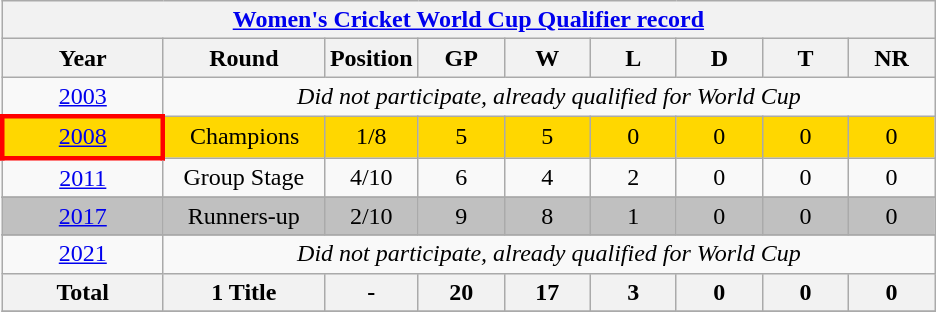<table class="wikitable" style="text-align: center;">
<tr>
<th colspan=10><a href='#'>Women's Cricket World Cup Qualifier record</a></th>
</tr>
<tr>
<th width=100>Year</th>
<th width=100>Round</th>
<th width=50>Position</th>
<th width=50>GP</th>
<th width=50>W</th>
<th width=50>L</th>
<th width=50>D</th>
<th width=50>T</th>
<th width=50>NR</th>
</tr>
<tr>
<td><a href='#'>2003</a></td>
<td colspan="8"><em>Did not participate, already qualified for World Cup</em></td>
</tr>
<tr style="background:gold;">
<td style="border: 3px solid red"><a href='#'>2008</a></td>
<td>Champions</td>
<td>1/8</td>
<td>5</td>
<td>5</td>
<td>0</td>
<td>0</td>
<td>0</td>
<td>0</td>
</tr>
<tr>
<td><a href='#'>2011</a></td>
<td>Group Stage</td>
<td>4/10</td>
<td>6</td>
<td>4</td>
<td>2</td>
<td>0</td>
<td>0</td>
<td>0</td>
</tr>
<tr>
</tr>
<tr style="background:silver;">
<td><a href='#'>2017</a></td>
<td>Runners-up</td>
<td>2/10</td>
<td>9</td>
<td>8</td>
<td>1</td>
<td>0</td>
<td>0</td>
<td>0</td>
</tr>
<tr>
</tr>
<tr>
<td><a href='#'>2021</a></td>
<td colspan="8"><em>Did not participate, already qualified for World Cup</em></td>
</tr>
<tr>
<th><strong>Total</strong></th>
<th>1 Title</th>
<th>-</th>
<th>20</th>
<th>17</th>
<th>3</th>
<th>0</th>
<th>0</th>
<th>0</th>
</tr>
<tr>
</tr>
</table>
